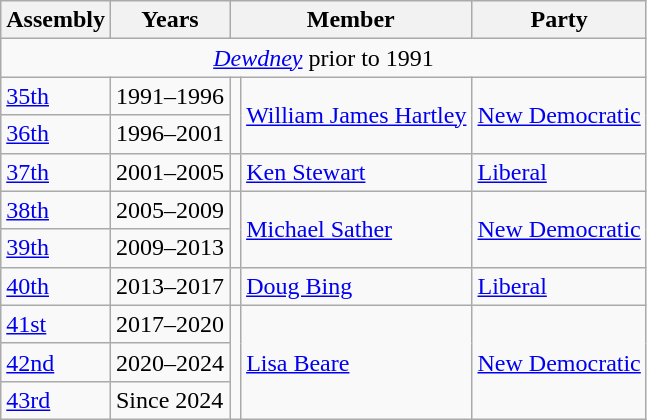<table class="wikitable">
<tr>
<th>Assembly</th>
<th>Years</th>
<th colspan="2">Member</th>
<th>Party</th>
</tr>
<tr>
<td align="center" colspan=5><em><a href='#'>Dewdney</a></em> prior to 1991</td>
</tr>
<tr>
<td><a href='#'>35th</a></td>
<td>1991–1996</td>
<td rowspan=2 ></td>
<td rowspan=2><a href='#'>William James Hartley</a></td>
<td rowspan=2><a href='#'>New Democratic</a></td>
</tr>
<tr>
<td><a href='#'>36th</a></td>
<td>1996–2001</td>
</tr>
<tr>
<td><a href='#'>37th</a></td>
<td>2001–2005</td>
<td></td>
<td><a href='#'>Ken Stewart</a></td>
<td><a href='#'>Liberal</a></td>
</tr>
<tr>
<td><a href='#'>38th</a></td>
<td>2005–2009</td>
<td rowspan=2 ></td>
<td rowspan=2><a href='#'>Michael Sather</a></td>
<td rowspan=2><a href='#'>New Democratic</a></td>
</tr>
<tr>
<td><a href='#'>39th</a></td>
<td>2009–2013</td>
</tr>
<tr>
<td><a href='#'>40th</a></td>
<td>2013–2017</td>
<td></td>
<td><a href='#'>Doug Bing</a></td>
<td><a href='#'>Liberal</a></td>
</tr>
<tr>
<td><a href='#'>41st</a></td>
<td>2017–2020</td>
<td rowspan=3 ></td>
<td rowspan=3><a href='#'>Lisa Beare</a></td>
<td rowspan=3><a href='#'>New Democratic</a></td>
</tr>
<tr>
<td><a href='#'>42nd</a></td>
<td>2020–2024</td>
</tr>
<tr>
<td><a href='#'>43rd</a></td>
<td>Since 2024</td>
</tr>
</table>
